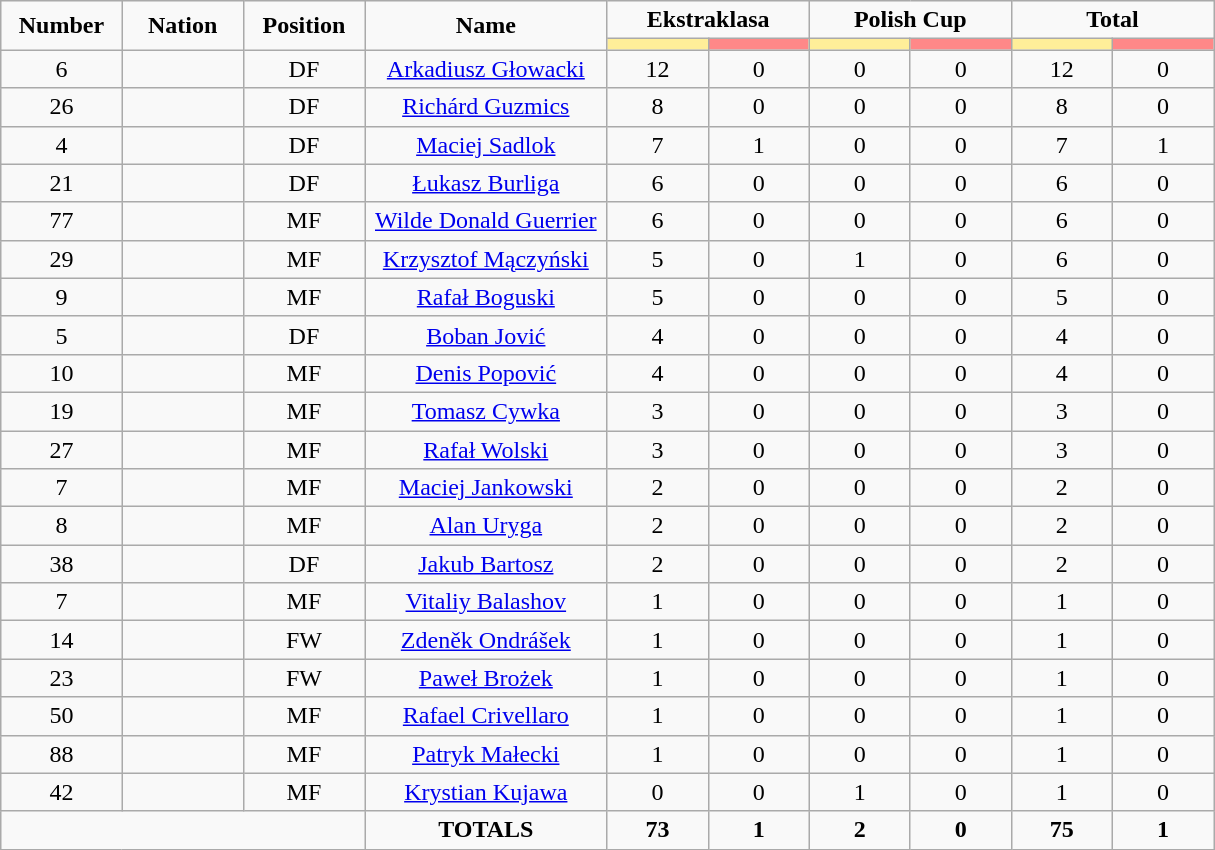<table class="wikitable" style="font-size: 100%; text-align: center;">
<tr>
<td rowspan="2" width="10%" align="center"><strong>Number</strong></td>
<td rowspan="2" width="10%" align="center"><strong>Nation</strong></td>
<td rowspan="2" width="10%" align="center"><strong>Position</strong></td>
<td rowspan="2" width="20%" align="center"><strong>Name</strong></td>
<td colspan="2" align="center"><strong>Ekstraklasa</strong></td>
<td colspan="2" align="center"><strong>Polish Cup</strong></td>
<td colspan="2" align="center"><strong>Total</strong></td>
</tr>
<tr>
<th width=60 style="background: #FFEE99"></th>
<th width=60 style="background: #FF8888"></th>
<th width=60 style="background: #FFEE99"></th>
<th width=60 style="background: #FF8888"></th>
<th width=60 style="background: #FFEE99"></th>
<th width=60 style="background: #FF8888"></th>
</tr>
<tr>
<td>6</td>
<td></td>
<td>DF</td>
<td><a href='#'>Arkadiusz Głowacki</a></td>
<td>12</td>
<td>0</td>
<td>0</td>
<td>0</td>
<td>12</td>
<td>0</td>
</tr>
<tr>
<td>26</td>
<td></td>
<td>DF</td>
<td><a href='#'>Richárd Guzmics</a></td>
<td>8</td>
<td>0</td>
<td>0</td>
<td>0</td>
<td>8</td>
<td>0</td>
</tr>
<tr>
<td>4</td>
<td></td>
<td>DF</td>
<td><a href='#'>Maciej Sadlok</a></td>
<td>7</td>
<td>1</td>
<td>0</td>
<td>0</td>
<td>7</td>
<td>1</td>
</tr>
<tr>
<td>21</td>
<td></td>
<td>DF</td>
<td><a href='#'>Łukasz Burliga</a></td>
<td>6</td>
<td>0</td>
<td>0</td>
<td>0</td>
<td>6</td>
<td>0</td>
</tr>
<tr>
<td>77</td>
<td></td>
<td>MF</td>
<td><a href='#'>Wilde Donald Guerrier</a></td>
<td>6</td>
<td>0</td>
<td>0</td>
<td>0</td>
<td>6</td>
<td>0</td>
</tr>
<tr>
<td>29</td>
<td></td>
<td>MF</td>
<td><a href='#'>Krzysztof Mączyński</a></td>
<td>5</td>
<td>0</td>
<td>1</td>
<td>0</td>
<td>6</td>
<td>0</td>
</tr>
<tr>
<td>9</td>
<td></td>
<td>MF</td>
<td><a href='#'>Rafał Boguski</a></td>
<td>5</td>
<td>0</td>
<td>0</td>
<td>0</td>
<td>5</td>
<td>0</td>
</tr>
<tr>
<td>5</td>
<td></td>
<td>DF</td>
<td><a href='#'>Boban Jović</a></td>
<td>4</td>
<td>0</td>
<td>0</td>
<td>0</td>
<td>4</td>
<td>0</td>
</tr>
<tr>
<td>10</td>
<td></td>
<td>MF</td>
<td><a href='#'>Denis Popović</a></td>
<td>4</td>
<td>0</td>
<td>0</td>
<td>0</td>
<td>4</td>
<td>0</td>
</tr>
<tr>
<td>19</td>
<td></td>
<td>MF</td>
<td><a href='#'>Tomasz Cywka</a></td>
<td>3</td>
<td>0</td>
<td>0</td>
<td>0</td>
<td>3</td>
<td>0</td>
</tr>
<tr>
<td>27</td>
<td></td>
<td>MF</td>
<td><a href='#'>Rafał Wolski</a></td>
<td>3</td>
<td>0</td>
<td>0</td>
<td>0</td>
<td>3</td>
<td>0</td>
</tr>
<tr>
<td>7</td>
<td></td>
<td>MF</td>
<td><a href='#'>Maciej Jankowski</a></td>
<td>2</td>
<td>0</td>
<td>0</td>
<td>0</td>
<td>2</td>
<td>0</td>
</tr>
<tr>
<td>8</td>
<td></td>
<td>MF</td>
<td><a href='#'>Alan Uryga</a></td>
<td>2</td>
<td>0</td>
<td>0</td>
<td>0</td>
<td>2</td>
<td>0</td>
</tr>
<tr>
<td>38</td>
<td></td>
<td>DF</td>
<td><a href='#'>Jakub Bartosz</a></td>
<td>2</td>
<td>0</td>
<td>0</td>
<td>0</td>
<td>2</td>
<td>0</td>
</tr>
<tr>
<td>7</td>
<td></td>
<td>MF</td>
<td><a href='#'>Vitaliy Balashov</a></td>
<td>1</td>
<td>0</td>
<td>0</td>
<td>0</td>
<td>1</td>
<td>0</td>
</tr>
<tr>
<td>14</td>
<td></td>
<td>FW</td>
<td><a href='#'>Zdeněk Ondrášek</a></td>
<td>1</td>
<td>0</td>
<td>0</td>
<td>0</td>
<td>1</td>
<td>0</td>
</tr>
<tr>
<td>23</td>
<td></td>
<td>FW</td>
<td><a href='#'>Paweł Brożek</a></td>
<td>1</td>
<td>0</td>
<td>0</td>
<td>0</td>
<td>1</td>
<td>0</td>
</tr>
<tr>
<td>50</td>
<td></td>
<td>MF</td>
<td><a href='#'>Rafael Crivellaro</a></td>
<td>1</td>
<td>0</td>
<td>0</td>
<td>0</td>
<td>1</td>
<td>0</td>
</tr>
<tr>
<td>88</td>
<td></td>
<td>MF</td>
<td><a href='#'>Patryk Małecki</a></td>
<td>1</td>
<td>0</td>
<td>0</td>
<td>0</td>
<td>1</td>
<td>0</td>
</tr>
<tr>
<td>42</td>
<td></td>
<td>MF</td>
<td><a href='#'>Krystian Kujawa</a></td>
<td>0</td>
<td>0</td>
<td>1</td>
<td>0</td>
<td>1</td>
<td>0</td>
</tr>
<tr>
<td colspan="3"></td>
<td><strong>TOTALS</strong></td>
<td><strong>73</strong></td>
<td><strong>1</strong></td>
<td><strong>2</strong></td>
<td><strong>0</strong></td>
<td><strong>75</strong></td>
<td><strong>1</strong></td>
</tr>
</table>
